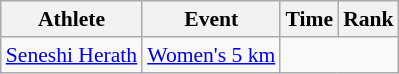<table class="wikitable" style="text-align:center; font-size:90%">
<tr>
<th>Athlete</th>
<th>Event</th>
<th>Time</th>
<th>Rank</th>
</tr>
<tr>
<td align=left><a href='#'>Seneshi Herath</a></td>
<td align=left><a href='#'>Women's 5 km</a></td>
<td colspan=2></td>
</tr>
</table>
